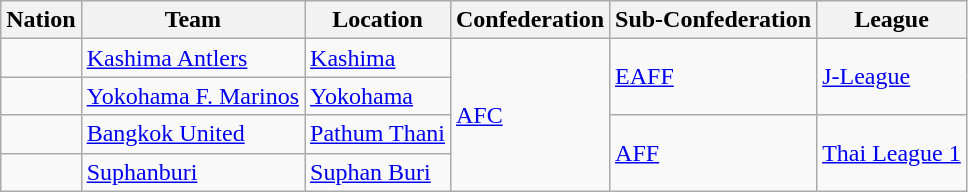<table class="wikitable sortable">
<tr>
<th>Nation</th>
<th>Team</th>
<th>Location</th>
<th>Confederation</th>
<th>Sub-Confederation</th>
<th>League</th>
</tr>
<tr>
<td></td>
<td><a href='#'>Kashima Antlers</a></td>
<td><a href='#'>Kashima</a></td>
<td rowspan="4"><a href='#'>AFC</a></td>
<td rowspan="2"><a href='#'>EAFF</a></td>
<td rowspan="2"><a href='#'>J-League</a></td>
</tr>
<tr>
<td></td>
<td><a href='#'>Yokohama F. Marinos</a></td>
<td><a href='#'>Yokohama</a></td>
</tr>
<tr>
<td></td>
<td><a href='#'>Bangkok United</a></td>
<td><a href='#'>Pathum Thani</a></td>
<td rowspan="2"><a href='#'>AFF</a></td>
<td rowspan="2"><a href='#'>Thai League 1</a></td>
</tr>
<tr>
<td></td>
<td><a href='#'>Suphanburi</a></td>
<td><a href='#'>Suphan Buri</a></td>
</tr>
</table>
